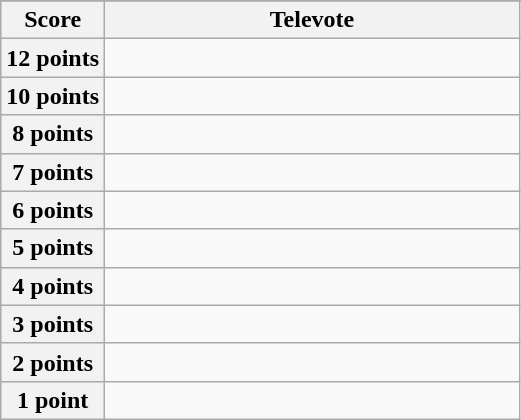<table class="wikitable">
<tr>
</tr>
<tr>
<th scope="col" width="20%">Score</th>
<th scope="col" width="80%">Televote</th>
</tr>
<tr>
<th scope="row">12 points</th>
<td></td>
</tr>
<tr>
<th scope="row">10 points</th>
<td></td>
</tr>
<tr>
<th scope="row">8 points</th>
<td></td>
</tr>
<tr>
<th scope="row">7 points</th>
<td></td>
</tr>
<tr>
<th scope="row">6 points</th>
<td></td>
</tr>
<tr>
<th scope="row">5 points</th>
<td></td>
</tr>
<tr>
<th scope="row">4 points</th>
<td></td>
</tr>
<tr>
<th scope="row">3 points</th>
<td></td>
</tr>
<tr>
<th scope="row">2 points</th>
<td></td>
</tr>
<tr>
<th scope="row">1 point</th>
<td></td>
</tr>
</table>
